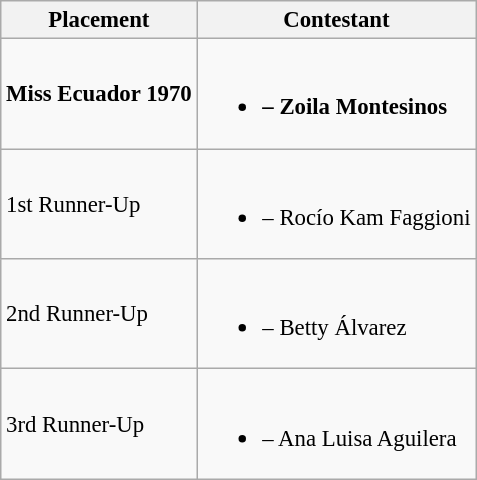<table class="wikitable sortable" style="font-size: 95%;">
<tr>
<th>Placement</th>
<th>Contestant</th>
</tr>
<tr>
<td><strong>Miss Ecuador 1970</strong></td>
<td><br><ul><li><strong> – Zoila Montesinos</strong></li></ul></td>
</tr>
<tr>
<td>1st Runner-Up</td>
<td><br><ul><li> – Rocío Kam Faggioni</li></ul></td>
</tr>
<tr>
<td>2nd Runner-Up</td>
<td><br><ul><li> – Betty Álvarez</li></ul></td>
</tr>
<tr>
<td>3rd Runner-Up</td>
<td><br><ul><li> – Ana Luisa Aguilera</li></ul></td>
</tr>
</table>
